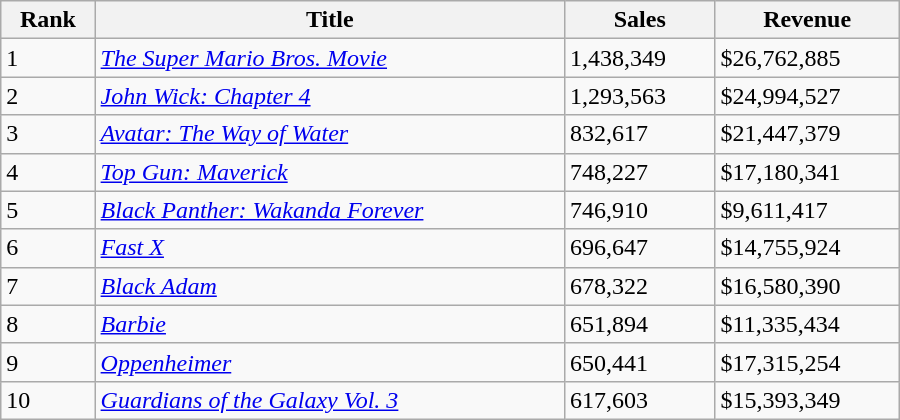<table class="wikitable sortable" width="600">
<tr>
<th>Rank</th>
<th>Title</th>
<th>Sales</th>
<th>Revenue</th>
</tr>
<tr>
<td>1</td>
<td><em><a href='#'>The Super Mario Bros. Movie</a></em></td>
<td>1,438,349</td>
<td>$26,762,885</td>
</tr>
<tr>
<td>2</td>
<td><em><a href='#'>John Wick: Chapter 4</a></em></td>
<td>1,293,563</td>
<td>$24,994,527</td>
</tr>
<tr>
<td>3</td>
<td><em><a href='#'>Avatar: The Way of Water</a></em></td>
<td>832,617</td>
<td>$21,447,379</td>
</tr>
<tr>
<td>4</td>
<td><em><a href='#'>Top Gun: Maverick</a></em></td>
<td>748,227</td>
<td>$17,180,341</td>
</tr>
<tr>
<td>5</td>
<td><em><a href='#'>Black Panther: Wakanda Forever</a></em></td>
<td>746,910</td>
<td>$9,611,417</td>
</tr>
<tr>
<td>6</td>
<td><em><a href='#'>Fast X</a></em></td>
<td>696,647</td>
<td>$14,755,924</td>
</tr>
<tr>
<td>7</td>
<td><em><a href='#'>Black Adam</a></em></td>
<td>678,322</td>
<td>$16,580,390</td>
</tr>
<tr>
<td>8</td>
<td><em><a href='#'>Barbie</a></em></td>
<td>651,894</td>
<td>$11,335,434</td>
</tr>
<tr>
<td>9</td>
<td><em><a href='#'>Oppenheimer</a></em></td>
<td>650,441</td>
<td>$17,315,254</td>
</tr>
<tr>
<td>10</td>
<td><em><a href='#'>Guardians of the Galaxy Vol. 3</a></em></td>
<td>617,603</td>
<td>$15,393,349</td>
</tr>
</table>
